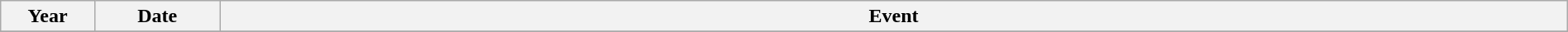<table class="wikitable" style="width:100%;">
<tr>
<th style="width:6%">Year</th>
<th style="width:8%">Date</th>
<th style="width:86%">Event</th>
</tr>
<tr>
</tr>
</table>
